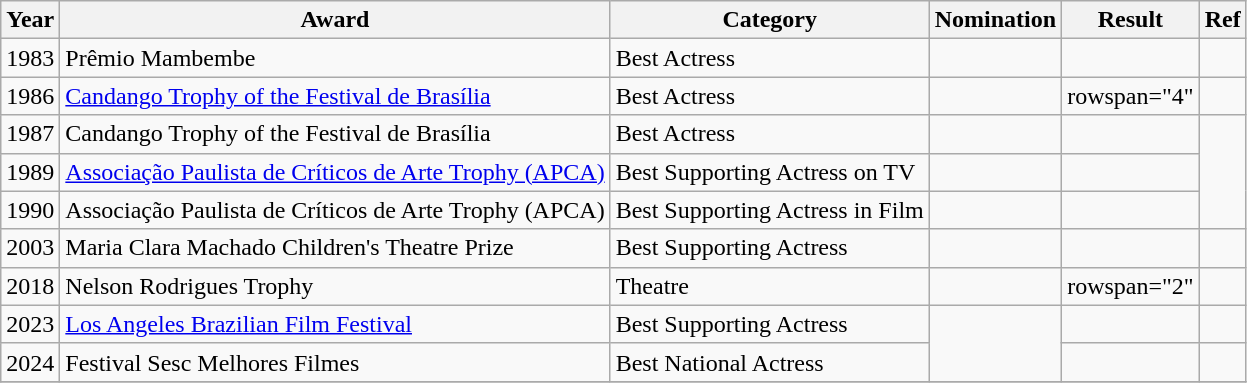<table class="wikitable">
<tr>
<th>Year</th>
<th>Award</th>
<th>Category</th>
<th>Nomination</th>
<th>Result</th>
<th>Ref</th>
</tr>
<tr>
<td>1983</td>
<td>Prêmio Mambembe</td>
<td>Best Actress</td>
<td></td>
<td></td>
<td></td>
</tr>
<tr>
<td>1986</td>
<td><a href='#'>Candango Trophy of the Festival de Brasília</a></td>
<td>Best Actress</td>
<td></td>
<td>rowspan="4" </td>
<td></td>
</tr>
<tr>
<td>1987</td>
<td>Candango Trophy of the Festival de Brasília</td>
<td>Best Actress</td>
<td></td>
<td></td>
</tr>
<tr>
<td>1989</td>
<td><a href='#'>Associação Paulista de Críticos de Arte Trophy (APCA)</a></td>
<td>Best Supporting Actress on TV</td>
<td></td>
<td></td>
</tr>
<tr>
<td>1990</td>
<td>Associação Paulista de Críticos de Arte Trophy (APCA)</td>
<td>Best Supporting Actress in Film</td>
<td></td>
<td></td>
</tr>
<tr>
<td>2003</td>
<td>Maria Clara Machado Children's Theatre Prize</td>
<td>Best Supporting Actress</td>
<td></td>
<td></td>
<td></td>
</tr>
<tr>
<td>2018</td>
<td>Nelson Rodrigues Trophy</td>
<td>Theatre</td>
<td></td>
<td>rowspan="2"</td>
<td></td>
</tr>
<tr>
<td>2023</td>
<td><a href='#'>Los Angeles Brazilian Film Festival</a></td>
<td>Best Supporting Actress</td>
<td rowspan="2"></td>
<td></td>
</tr>
<tr>
<td>2024</td>
<td>Festival Sesc Melhores Filmes</td>
<td>Best National Actress</td>
<td></td>
<td></td>
</tr>
<tr>
</tr>
</table>
